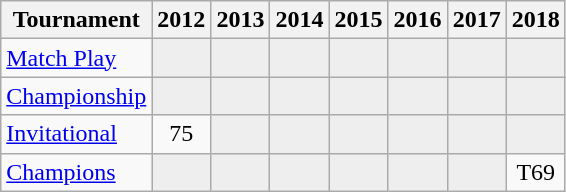<table class="wikitable" style="text-align:center;">
<tr>
<th>Tournament</th>
<th>2012</th>
<th>2013</th>
<th>2014</th>
<th>2015</th>
<th>2016</th>
<th>2017</th>
<th>2018</th>
</tr>
<tr>
<td align="left"><a href='#'>Match Play</a></td>
<td style="background:#eeeeee;"></td>
<td style="background:#eeeeee;"></td>
<td style="background:#eeeeee;"></td>
<td style="background:#eeeeee;"></td>
<td style="background:#eeeeee;"></td>
<td style="background:#eeeeee;"></td>
<td style="background:#eeeeee;"></td>
</tr>
<tr>
<td align="left"><a href='#'>Championship</a></td>
<td style="background:#eeeeee;"></td>
<td style="background:#eeeeee;"></td>
<td style="background:#eeeeee;"></td>
<td style="background:#eeeeee;"></td>
<td style="background:#eeeeee;"></td>
<td style="background:#eeeeee;"></td>
<td style="background:#eeeeee;"></td>
</tr>
<tr>
<td align="left"><a href='#'>Invitational</a></td>
<td>75</td>
<td style="background:#eeeeee;"></td>
<td style="background:#eeeeee;"></td>
<td style="background:#eeeeee;"></td>
<td style="background:#eeeeee;"></td>
<td style="background:#eeeeee;"></td>
<td style="background:#eeeeee;"></td>
</tr>
<tr>
<td align="left"><a href='#'>Champions</a></td>
<td style="background:#eeeeee;"></td>
<td style="background:#eeeeee;"></td>
<td style="background:#eeeeee;"></td>
<td style="background:#eeeeee;"></td>
<td style="background:#eeeeee;"></td>
<td style="background:#eeeeee;"></td>
<td>T69</td>
</tr>
</table>
